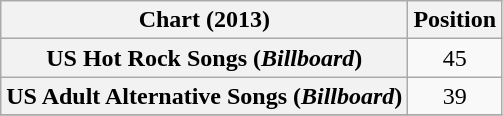<table class="wikitable plainrowheaders sortable">
<tr>
<th>Chart (2013)</th>
<th>Position</th>
</tr>
<tr>
<th scope="row">US Hot Rock Songs (<em>Billboard</em>)</th>
<td style="text-align:center;">45</td>
</tr>
<tr>
<th scope="row">US Adult Alternative Songs (<em>Billboard</em>)</th>
<td style="text-align:center;">39</td>
</tr>
<tr>
</tr>
</table>
